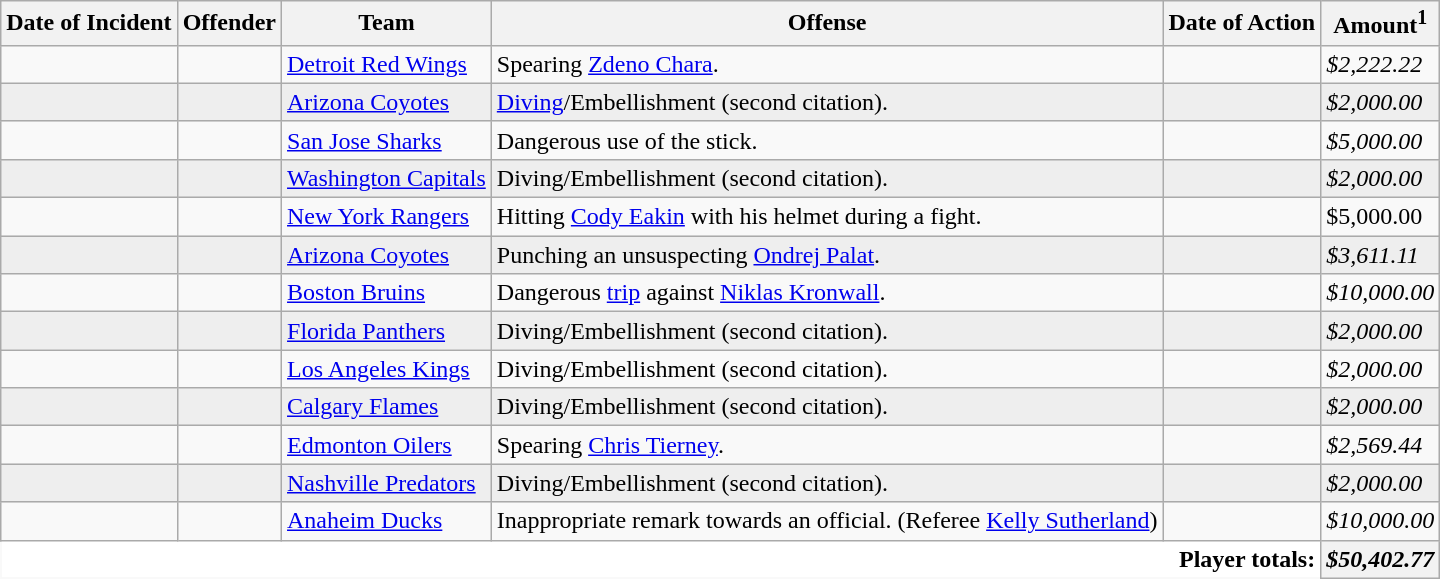<table class="wikitable sortable" style="border:0;">
<tr>
<th>Date of Incident</th>
<th>Offender</th>
<th>Team</th>
<th>Offense</th>
<th>Date of Action</th>
<th>Amount<sup>1</sup></th>
</tr>
<tr>
<td></td>
<td></td>
<td><a href='#'>Detroit Red Wings</a></td>
<td>Spearing <a href='#'>Zdeno Chara</a>.</td>
<td></td>
<td data-sort-value="222222"><em>$2,222.22</em></td>
</tr>
<tr bgcolor="eeeeee">
<td></td>
<td></td>
<td><a href='#'>Arizona Coyotes</a></td>
<td><a href='#'>Diving</a>/Embellishment (second citation).</td>
<td></td>
<td data-sort-value="200000"><em>$2,000.00</em></td>
</tr>
<tr>
<td></td>
<td></td>
<td><a href='#'>San Jose Sharks</a></td>
<td>Dangerous use of the stick.</td>
<td></td>
<td data-sort-value="500000"><em>$5,000.00</em></td>
</tr>
<tr bgcolor="eeeeee">
<td></td>
<td></td>
<td><a href='#'>Washington Capitals</a></td>
<td>Diving/Embellishment (second citation).</td>
<td></td>
<td data-sort-value="200000"><em>$2,000.00</em></td>
</tr>
<tr>
<td></td>
<td></td>
<td><a href='#'>New York Rangers</a></td>
<td>Hitting <a href='#'>Cody Eakin</a> with his helmet during a fight.</td>
<td></td>
<td data-sort-value="500000">$5,000.00</td>
</tr>
<tr bgcolor="eeeeee">
<td></td>
<td></td>
<td><a href='#'>Arizona Coyotes</a></td>
<td>Punching an unsuspecting <a href='#'>Ondrej Palat</a>.</td>
<td></td>
<td data-sort-value="361111"><em>$3,611.11</em></td>
</tr>
<tr>
<td></td>
<td></td>
<td><a href='#'>Boston Bruins</a></td>
<td>Dangerous <a href='#'>trip</a> against <a href='#'>Niklas Kronwall</a>.</td>
<td></td>
<td data-sort-value="1000000"><em>$10,000.00</em></td>
</tr>
<tr bgcolor="eeeeee">
<td></td>
<td></td>
<td><a href='#'>Florida Panthers</a></td>
<td>Diving/Embellishment (second citation).</td>
<td></td>
<td data-sort-value="200000"><em>$2,000.00</em></td>
</tr>
<tr>
<td></td>
<td></td>
<td><a href='#'>Los Angeles Kings</a></td>
<td>Diving/Embellishment (second citation).</td>
<td></td>
<td data-sort-value="200000"><em>$2,000.00</em></td>
</tr>
<tr bgcolor="eeeeee">
<td></td>
<td></td>
<td><a href='#'>Calgary Flames</a></td>
<td>Diving/Embellishment (second citation).</td>
<td></td>
<td data-sort-value="200000"><em>$2,000.00</em></td>
</tr>
<tr>
<td></td>
<td></td>
<td><a href='#'>Edmonton Oilers</a></td>
<td>Spearing <a href='#'>Chris Tierney</a>.</td>
<td></td>
<td data-sort-value="256944"><em>$2,569.44</em></td>
</tr>
<tr bgcolor="eeeeee">
<td></td>
<td></td>
<td><a href='#'>Nashville Predators</a></td>
<td>Diving/Embellishment (second citation).</td>
<td></td>
<td data-sort-value="200000"><em>$2,000.00</em></td>
</tr>
<tr>
<td></td>
<td></td>
<td><a href='#'>Anaheim Ducks</a></td>
<td>Inappropriate remark towards an official. (Referee <a href='#'>Kelly Sutherland</a>)</td>
<td></td>
<td data-sort-value="1000000"><em>$10,000.00</em></td>
</tr>
<tr bgcolor="eeeeee">
<th colspan=5; style="text-align:right; border:0; background:white">Player totals:</th>
<th style="text-align:left;"><em>$50,402.77</em></th>
</tr>
</table>
